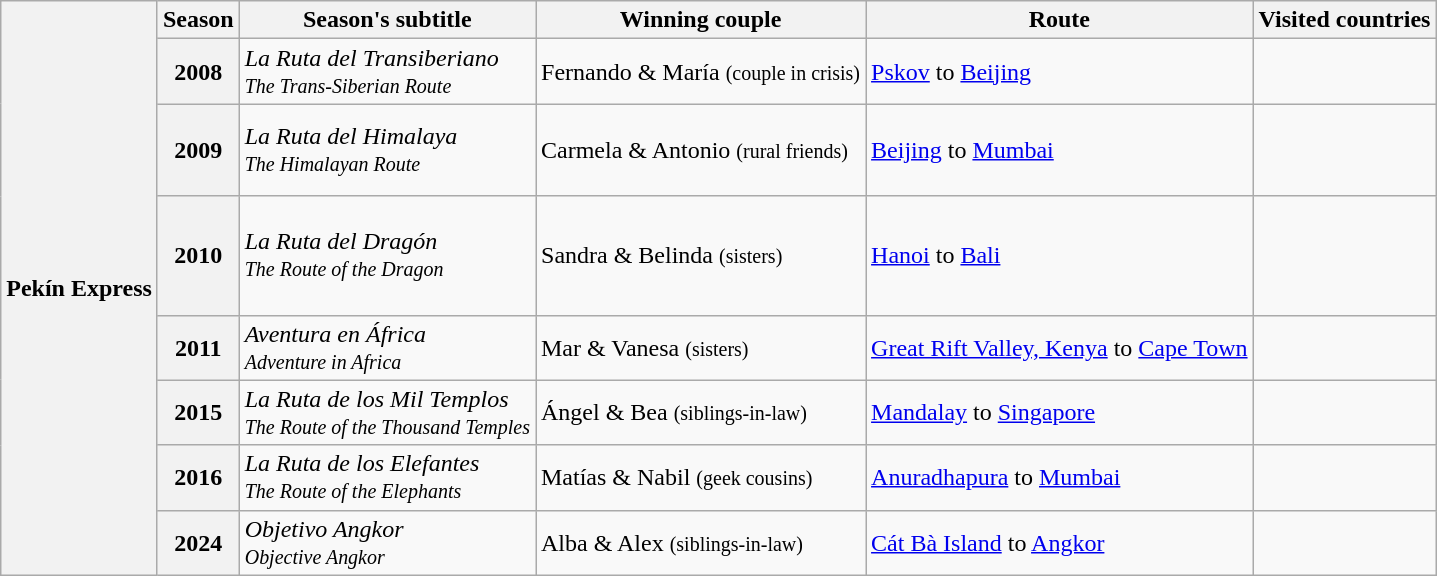<table class="wikitable">
<tr>
<th rowspan="8">Pekín Express</th>
<th>Season</th>
<th>Season's subtitle</th>
<th>Winning couple</th>
<th>Route</th>
<th>Visited countries</th>
</tr>
<tr>
<th>2008</th>
<td><em>La Ruta del Transiberiano<br><small>The Trans-Siberian Route</small></em></td>
<td>Fernando & María <small>(couple in crisis)</small></td>
<td><a href='#'>Pskov</a> to <a href='#'>Beijing</a></td>
<td><br><br></td>
</tr>
<tr>
<th>2009</th>
<td><em>La Ruta del Himalaya<br><small>The Himalayan Route</small></em></td>
<td>Carmela & Antonio <small>(rural friends)</small></td>
<td><a href='#'>Beijing</a> to <a href='#'>Mumbai</a></td>
<td><br><br><br></td>
</tr>
<tr>
<th>2010</th>
<td><em>La Ruta del Dragón<br><small>The Route of the Dragon</small></em></td>
<td>Sandra & Belinda <small>(sisters)</small></td>
<td><a href='#'>Hanoi</a> to <a href='#'>Bali</a></td>
<td><br><br><br><br></td>
</tr>
<tr>
<th>2011</th>
<td><em>Aventura en África<br><small>Adventure in Africa</small></em></td>
<td>Mar & Vanesa <small>(sisters)</small></td>
<td><a href='#'>Great Rift Valley, Kenya</a> to <a href='#'>Cape Town</a></td>
<td><br><br></td>
</tr>
<tr>
<th>2015</th>
<td><em>La Ruta de los Mil Templos<br><small>The Route of the Thousand Temples</small></em></td>
<td>Ángel & Bea <small>(siblings-in-law)</small></td>
<td><a href='#'>Mandalay</a> to <a href='#'>Singapore</a></td>
<td><br><br></td>
</tr>
<tr>
<th>2016</th>
<td><em>La Ruta de los Elefantes<br><small>The Route of the Elephants</small></em></td>
<td>Matías & Nabil <small>(geek cousins)</small></td>
<td><a href='#'>Anuradhapura</a> to <a href='#'>Mumbai</a></td>
<td><br></td>
</tr>
<tr>
<th>2024</th>
<td><em>Objetivo Angkor<br><small>Objective Angkor</small></em></td>
<td>Alba & Alex <small>(siblings-in-law)</small></td>
<td><a href='#'>Cát Bà Island</a> to <a href='#'>Angkor</a></td>
<td><br><br></td>
</tr>
</table>
